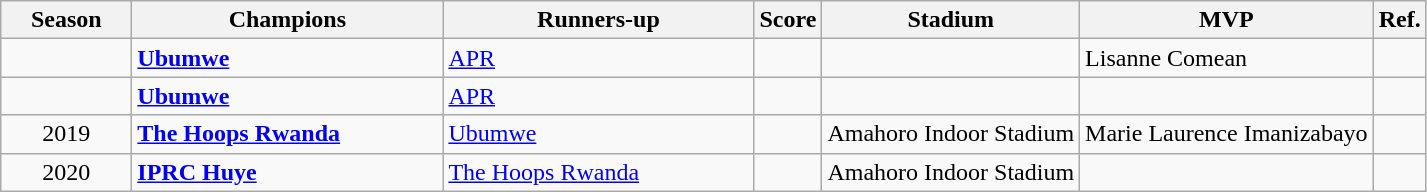<table class="wikitable" style="text-align:left">
<tr>
<th scope="col" width=80>Season</th>
<th scope="col" width=200>Champions</th>
<th scope="col"width=200>Runners-up</th>
<th>Score</th>
<th>Stadium</th>
<th>MVP</th>
<th>Ref.</th>
</tr>
<tr>
<td></td>
<td><strong><a href='#'>Ubumwe</a></strong></td>
<td><a href='#'>APR</a></td>
<td></td>
<td></td>
<td>Lisanne Comean</td>
<td></td>
</tr>
<tr>
<td></td>
<td><strong><a href='#'>Ubumwe</a></strong></td>
<td><a href='#'>APR</a></td>
<td></td>
<td></td>
<td></td>
<td></td>
</tr>
<tr>
<td align="center">2019</td>
<td><strong><a href='#'>The Hoops Rwanda</a></strong></td>
<td><a href='#'>Ubumwe</a></td>
<td></td>
<td>Amahoro Indoor Stadium</td>
<td>Marie Laurence Imanizabayo</td>
<td></td>
</tr>
<tr>
<td align="center">2020</td>
<td><strong><a href='#'>IPRC Huye</a></strong></td>
<td><a href='#'>The Hoops Rwanda</a></td>
<td></td>
<td>Amahoro Indoor Stadium</td>
<td></td>
<td></td>
</tr>
</table>
